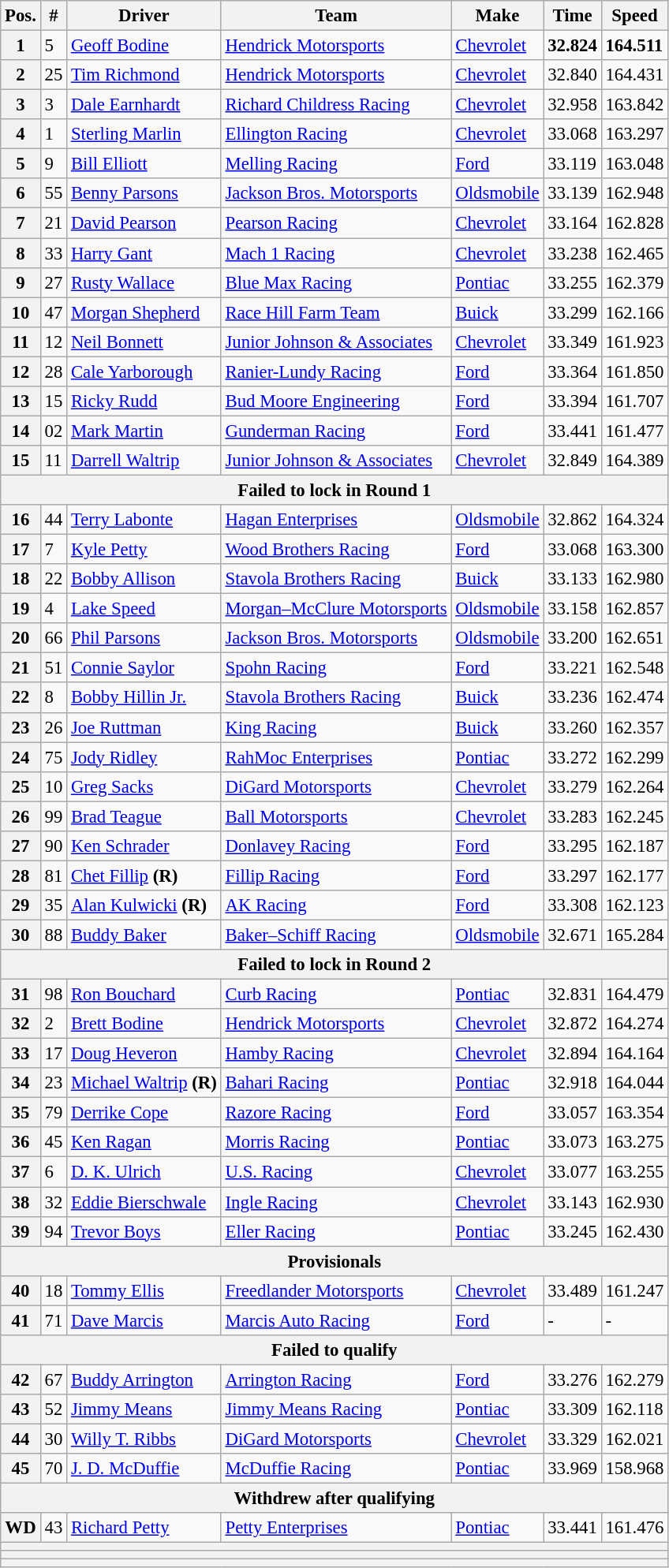<table class="wikitable" style="font-size:95%">
<tr>
<th>Pos.</th>
<th>#</th>
<th>Driver</th>
<th>Team</th>
<th>Make</th>
<th>Time</th>
<th>Speed</th>
</tr>
<tr>
<th>1</th>
<td>5</td>
<td><a href='#'>Geoff Bodine</a></td>
<td><a href='#'>Hendrick Motorsports</a></td>
<td><a href='#'>Chevrolet</a></td>
<td><strong>32.824</strong></td>
<td><strong>164.511</strong></td>
</tr>
<tr>
<th>2</th>
<td>25</td>
<td><a href='#'>Tim Richmond</a></td>
<td><a href='#'>Hendrick Motorsports</a></td>
<td><a href='#'>Chevrolet</a></td>
<td>32.840</td>
<td>164.431</td>
</tr>
<tr>
<th>3</th>
<td>3</td>
<td><a href='#'>Dale Earnhardt</a></td>
<td><a href='#'>Richard Childress Racing</a></td>
<td><a href='#'>Chevrolet</a></td>
<td>32.958</td>
<td>163.842</td>
</tr>
<tr>
<th>4</th>
<td>1</td>
<td><a href='#'>Sterling Marlin</a></td>
<td><a href='#'>Ellington Racing</a></td>
<td><a href='#'>Chevrolet</a></td>
<td>33.068</td>
<td>163.297</td>
</tr>
<tr>
<th>5</th>
<td>9</td>
<td><a href='#'>Bill Elliott</a></td>
<td><a href='#'>Melling Racing</a></td>
<td><a href='#'>Ford</a></td>
<td>33.119</td>
<td>163.048</td>
</tr>
<tr>
<th>6</th>
<td>55</td>
<td><a href='#'>Benny Parsons</a></td>
<td><a href='#'>Jackson Bros. Motorsports</a></td>
<td><a href='#'>Oldsmobile</a></td>
<td>33.139</td>
<td>162.948</td>
</tr>
<tr>
<th>7</th>
<td>21</td>
<td><a href='#'>David Pearson</a></td>
<td><a href='#'>Pearson Racing</a></td>
<td><a href='#'>Chevrolet</a></td>
<td>33.164</td>
<td>162.828</td>
</tr>
<tr>
<th>8</th>
<td>33</td>
<td><a href='#'>Harry Gant</a></td>
<td><a href='#'>Mach 1 Racing</a></td>
<td><a href='#'>Chevrolet</a></td>
<td>33.238</td>
<td>162.465</td>
</tr>
<tr>
<th>9</th>
<td>27</td>
<td><a href='#'>Rusty Wallace</a></td>
<td><a href='#'>Blue Max Racing</a></td>
<td><a href='#'>Pontiac</a></td>
<td>33.255</td>
<td>162.379</td>
</tr>
<tr>
<th>10</th>
<td>47</td>
<td><a href='#'>Morgan Shepherd</a></td>
<td><a href='#'>Race Hill Farm Team</a></td>
<td><a href='#'>Buick</a></td>
<td>33.299</td>
<td>162.166</td>
</tr>
<tr>
<th>11</th>
<td>12</td>
<td><a href='#'>Neil Bonnett</a></td>
<td><a href='#'>Junior Johnson & Associates</a></td>
<td><a href='#'>Chevrolet</a></td>
<td>33.349</td>
<td>161.923</td>
</tr>
<tr>
<th>12</th>
<td>28</td>
<td><a href='#'>Cale Yarborough</a></td>
<td><a href='#'>Ranier-Lundy Racing</a></td>
<td><a href='#'>Ford</a></td>
<td>33.364</td>
<td>161.850</td>
</tr>
<tr>
<th>13</th>
<td>15</td>
<td><a href='#'>Ricky Rudd</a></td>
<td><a href='#'>Bud Moore Engineering</a></td>
<td><a href='#'>Ford</a></td>
<td>33.394</td>
<td>161.707</td>
</tr>
<tr>
<th>14</th>
<td>02</td>
<td><a href='#'>Mark Martin</a></td>
<td><a href='#'>Gunderman Racing</a></td>
<td><a href='#'>Ford</a></td>
<td>33.441</td>
<td>161.477</td>
</tr>
<tr>
<th>15</th>
<td>11</td>
<td><a href='#'>Darrell Waltrip</a></td>
<td><a href='#'>Junior Johnson & Associates</a></td>
<td><a href='#'>Chevrolet</a></td>
<td>32.849</td>
<td>164.389</td>
</tr>
<tr>
<th colspan="7">Failed to lock in Round 1</th>
</tr>
<tr>
<th>16</th>
<td>44</td>
<td><a href='#'>Terry Labonte</a></td>
<td><a href='#'>Hagan Enterprises</a></td>
<td><a href='#'>Oldsmobile</a></td>
<td>32.862</td>
<td>164.324</td>
</tr>
<tr>
<th>17</th>
<td>7</td>
<td><a href='#'>Kyle Petty</a></td>
<td><a href='#'>Wood Brothers Racing</a></td>
<td><a href='#'>Ford</a></td>
<td>33.068</td>
<td>163.300</td>
</tr>
<tr>
<th>18</th>
<td>22</td>
<td><a href='#'>Bobby Allison</a></td>
<td><a href='#'>Stavola Brothers Racing</a></td>
<td><a href='#'>Buick</a></td>
<td>33.133</td>
<td>162.980</td>
</tr>
<tr>
<th>19</th>
<td>4</td>
<td><a href='#'>Lake Speed</a></td>
<td><a href='#'>Morgan–McClure Motorsports</a></td>
<td><a href='#'>Oldsmobile</a></td>
<td>33.158</td>
<td>162.857</td>
</tr>
<tr>
<th>20</th>
<td>66</td>
<td><a href='#'>Phil Parsons</a></td>
<td><a href='#'>Jackson Bros. Motorsports</a></td>
<td><a href='#'>Oldsmobile</a></td>
<td>33.200</td>
<td>162.651</td>
</tr>
<tr>
<th>21</th>
<td>51</td>
<td><a href='#'>Connie Saylor</a></td>
<td><a href='#'>Spohn Racing</a></td>
<td><a href='#'>Ford</a></td>
<td>33.221</td>
<td>162.548</td>
</tr>
<tr>
<th>22</th>
<td>8</td>
<td><a href='#'>Bobby Hillin Jr.</a></td>
<td><a href='#'>Stavola Brothers Racing</a></td>
<td><a href='#'>Buick</a></td>
<td>33.236</td>
<td>162.474</td>
</tr>
<tr>
<th>23</th>
<td>26</td>
<td><a href='#'>Joe Ruttman</a></td>
<td><a href='#'>King Racing</a></td>
<td><a href='#'>Buick</a></td>
<td>33.260</td>
<td>162.357</td>
</tr>
<tr>
<th>24</th>
<td>75</td>
<td><a href='#'>Jody Ridley</a></td>
<td><a href='#'>RahMoc Enterprises</a></td>
<td><a href='#'>Pontiac</a></td>
<td>33.272</td>
<td>162.299</td>
</tr>
<tr>
<th>25</th>
<td>10</td>
<td><a href='#'>Greg Sacks</a></td>
<td><a href='#'>DiGard Motorsports</a></td>
<td><a href='#'>Chevrolet</a></td>
<td>33.279</td>
<td>162.264</td>
</tr>
<tr>
<th>26</th>
<td>99</td>
<td><a href='#'>Brad Teague</a></td>
<td><a href='#'>Ball Motorsports</a></td>
<td><a href='#'>Chevrolet</a></td>
<td>33.283</td>
<td>162.245</td>
</tr>
<tr>
<th>27</th>
<td>90</td>
<td><a href='#'>Ken Schrader</a></td>
<td><a href='#'>Donlavey Racing</a></td>
<td><a href='#'>Ford</a></td>
<td>33.295</td>
<td>162.187</td>
</tr>
<tr>
<th>28</th>
<td>81</td>
<td><a href='#'>Chet Fillip</a> <strong>(R)</strong></td>
<td><a href='#'>Fillip Racing</a></td>
<td><a href='#'>Ford</a></td>
<td>33.297</td>
<td>162.177</td>
</tr>
<tr>
<th>29</th>
<td>35</td>
<td><a href='#'>Alan Kulwicki</a> <strong>(R)</strong></td>
<td><a href='#'>AK Racing</a></td>
<td><a href='#'>Ford</a></td>
<td>33.308</td>
<td>162.123</td>
</tr>
<tr>
<th>30</th>
<td>88</td>
<td><a href='#'>Buddy Baker</a></td>
<td><a href='#'>Baker–Schiff Racing</a></td>
<td><a href='#'>Oldsmobile</a></td>
<td>32.671</td>
<td>165.284</td>
</tr>
<tr>
<th colspan="7">Failed to lock in Round 2</th>
</tr>
<tr>
<th>31</th>
<td>98</td>
<td><a href='#'>Ron Bouchard</a></td>
<td><a href='#'>Curb Racing</a></td>
<td><a href='#'>Pontiac</a></td>
<td>32.831</td>
<td>164.479</td>
</tr>
<tr>
<th>32</th>
<td>2</td>
<td><a href='#'>Brett Bodine</a></td>
<td><a href='#'>Hendrick Motorsports</a></td>
<td><a href='#'>Chevrolet</a></td>
<td>32.872</td>
<td>164.274</td>
</tr>
<tr>
<th>33</th>
<td>17</td>
<td><a href='#'>Doug Heveron</a></td>
<td><a href='#'>Hamby Racing</a></td>
<td><a href='#'>Chevrolet</a></td>
<td>32.894</td>
<td>164.164</td>
</tr>
<tr>
<th>34</th>
<td>23</td>
<td><a href='#'>Michael Waltrip</a> <strong>(R)</strong></td>
<td><a href='#'>Bahari Racing</a></td>
<td><a href='#'>Pontiac</a></td>
<td>32.918</td>
<td>164.044</td>
</tr>
<tr>
<th>35</th>
<td>79</td>
<td><a href='#'>Derrike Cope</a></td>
<td><a href='#'>Razore Racing</a></td>
<td><a href='#'>Ford</a></td>
<td>33.057</td>
<td>163.354</td>
</tr>
<tr>
<th>36</th>
<td>45</td>
<td><a href='#'>Ken Ragan</a></td>
<td><a href='#'>Morris Racing</a></td>
<td><a href='#'>Pontiac</a></td>
<td>33.073</td>
<td>163.275</td>
</tr>
<tr>
<th>37</th>
<td>6</td>
<td><a href='#'>D. K. Ulrich</a></td>
<td><a href='#'>U.S. Racing</a></td>
<td><a href='#'>Chevrolet</a></td>
<td>33.077</td>
<td>163.255</td>
</tr>
<tr>
<th>38</th>
<td>32</td>
<td><a href='#'>Eddie Bierschwale</a></td>
<td><a href='#'>Ingle Racing</a></td>
<td><a href='#'>Chevrolet</a></td>
<td>33.143</td>
<td>162.930</td>
</tr>
<tr>
<th>39</th>
<td>94</td>
<td><a href='#'>Trevor Boys</a></td>
<td><a href='#'>Eller Racing</a></td>
<td><a href='#'>Pontiac</a></td>
<td>33.245</td>
<td>162.430</td>
</tr>
<tr>
<th colspan="7">Provisionals</th>
</tr>
<tr>
<th>40</th>
<td>18</td>
<td><a href='#'>Tommy Ellis</a></td>
<td><a href='#'>Freedlander Motorsports</a></td>
<td><a href='#'>Chevrolet</a></td>
<td>33.489</td>
<td>161.247</td>
</tr>
<tr>
<th>41</th>
<td>71</td>
<td><a href='#'>Dave Marcis</a></td>
<td><a href='#'>Marcis Auto Racing</a></td>
<td><a href='#'>Ford</a></td>
<td>-</td>
<td>-</td>
</tr>
<tr>
<th colspan="7">Failed to qualify</th>
</tr>
<tr>
<th>42</th>
<td>67</td>
<td><a href='#'>Buddy Arrington</a></td>
<td><a href='#'>Arrington Racing</a></td>
<td><a href='#'>Ford</a></td>
<td>33.276</td>
<td>162.279</td>
</tr>
<tr>
<th>43</th>
<td>52</td>
<td><a href='#'>Jimmy Means</a></td>
<td><a href='#'>Jimmy Means Racing</a></td>
<td><a href='#'>Pontiac</a></td>
<td>33.309</td>
<td>162.118</td>
</tr>
<tr>
<th>44</th>
<td>30</td>
<td><a href='#'>Willy T. Ribbs</a></td>
<td><a href='#'>DiGard Motorsports</a></td>
<td><a href='#'>Chevrolet</a></td>
<td>33.329</td>
<td>162.021</td>
</tr>
<tr>
<th>45</th>
<td>70</td>
<td><a href='#'>J. D. McDuffie</a></td>
<td><a href='#'>McDuffie Racing</a></td>
<td><a href='#'>Pontiac</a></td>
<td>33.969</td>
<td>158.968</td>
</tr>
<tr>
<th colspan="7">Withdrew after qualifying</th>
</tr>
<tr>
<th>WD</th>
<td>43</td>
<td><a href='#'>Richard Petty</a></td>
<td><a href='#'>Petty Enterprises</a></td>
<td><a href='#'>Pontiac</a></td>
<td>33.441</td>
<td>161.476</td>
</tr>
<tr>
<th colspan="7"></th>
</tr>
<tr>
<th colspan="7"></th>
</tr>
<tr>
<th colspan="7"></th>
</tr>
</table>
